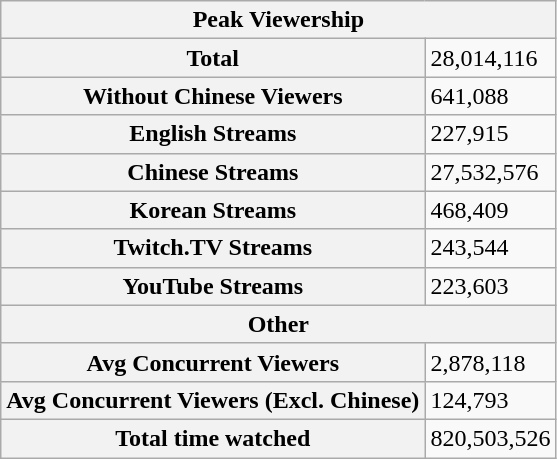<table class="wikitable">
<tr>
<th colspan=2>Peak Viewership</th>
</tr>
<tr>
<th>Total</th>
<td>28,014,116</td>
</tr>
<tr>
<th>Without Chinese Viewers</th>
<td>641,088</td>
</tr>
<tr>
<th>English Streams</th>
<td>227,915</td>
</tr>
<tr>
<th>Chinese Streams</th>
<td>27,532,576</td>
</tr>
<tr>
<th>Korean Streams</th>
<td>468,409</td>
</tr>
<tr>
<th>Twitch.TV Streams</th>
<td>243,544</td>
</tr>
<tr>
<th>YouTube Streams</th>
<td>223,603</td>
</tr>
<tr>
<th colspan=2>Other</th>
</tr>
<tr>
<th>Avg Concurrent Viewers</th>
<td>2,878,118</td>
</tr>
<tr>
<th>Avg Concurrent Viewers (Excl. Chinese)</th>
<td>124,793</td>
</tr>
<tr>
<th>Total time watched</th>
<td>820,503,526</td>
</tr>
</table>
